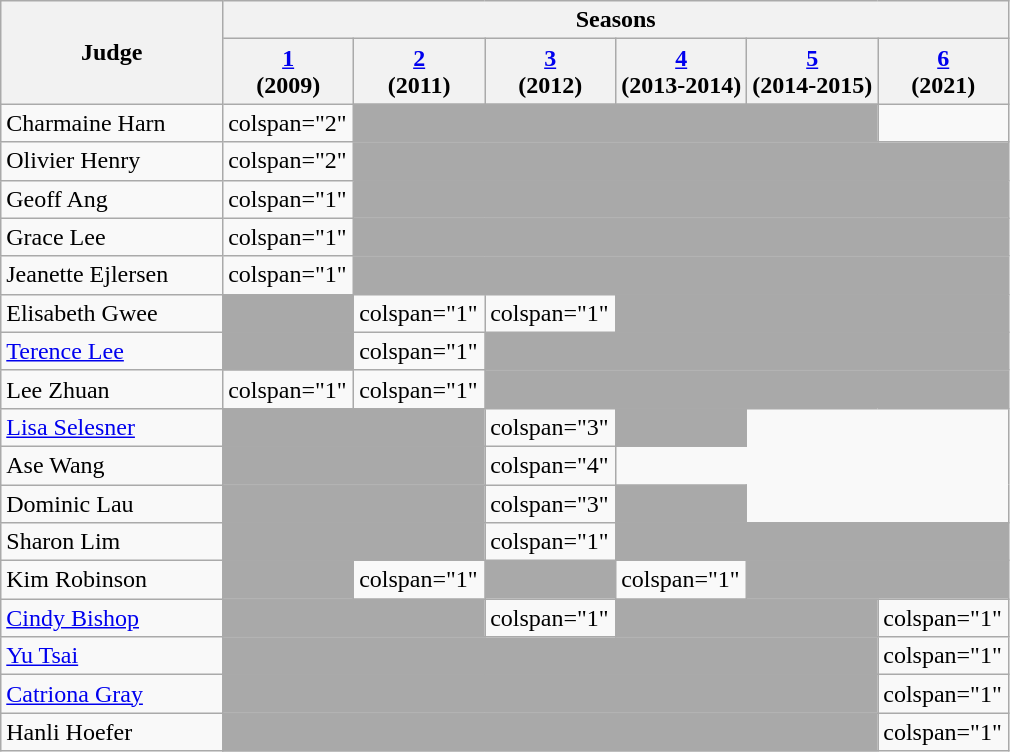<table class="wikitable">
<tr>
<th rowspan="2">Judge</th>
<th colspan="6">Seasons</th>
</tr>
<tr>
<th width="13%"><a href='#'>1</a><br> (2009)</th>
<th width="13%"><a href='#'>2</a><br> (2011)</th>
<th width="13%"><a href='#'>3</a><br> (2012)</th>
<th width="13%"><a href='#'>4</a><br> (2013-2014)</th>
<th width="13%"><a href='#'>5</a><br> (2014-2015)</th>
<th width="13%"><a href='#'>6</a><br> (2021)</th>
</tr>
<tr>
<td>Charmaine Harn</td>
<td>colspan="2" </td>
<td style="background:darkgrey;" colspan="4"></td>
</tr>
<tr>
<td>Olivier Henry</td>
<td>colspan="2" </td>
<td style="background:darkgrey;" colspan="5"></td>
</tr>
<tr>
<td>Geoff Ang</td>
<td>colspan="1" </td>
<td style="background:darkgrey;" colspan="5"></td>
</tr>
<tr>
<td>Grace Lee</td>
<td>colspan="1" </td>
<td style="background:darkgrey;" colspan="5"></td>
</tr>
<tr>
<td>Jeanette Ejlersen</td>
<td>colspan="1" </td>
<td style="background:darkgrey;" colspan="5"></td>
</tr>
<tr>
<td>Elisabeth Gwee</td>
<td style="background:darkgrey;"></td>
<td>colspan="1" </td>
<td>colspan="1" </td>
<td style="background:darkgrey;" colspan="3"></td>
</tr>
<tr>
<td><a href='#'>Terence Lee</a></td>
<td style="background:darkgrey;"></td>
<td>colspan="1" </td>
<td style="background:darkgrey;" colspan="4"></td>
</tr>
<tr>
<td>Lee Zhuan</td>
<td>colspan="1" </td>
<td>colspan="1" </td>
<td style="background:darkgrey;" colspan="4"></td>
</tr>
<tr>
<td><a href='#'>Lisa Selesner</a></td>
<td style="background:darkgrey;" colspan="2"></td>
<td>colspan="3" </td>
<td style="background:darkgrey;"></td>
</tr>
<tr>
<td>Ase Wang</td>
<td style="background:darkgrey;" colspan="2"></td>
<td>colspan="4" </td>
</tr>
<tr>
<td>Dominic Lau</td>
<td style="background:darkgrey;" colspan="2"></td>
<td>colspan="3" </td>
<td style="background:darkgrey;"></td>
</tr>
<tr>
<td>Sharon Lim</td>
<td style="background:darkgrey;" colspan="2"></td>
<td>colspan="1" </td>
<td style="background:darkgrey;" colspan="3"></td>
</tr>
<tr>
<td>Kim Robinson</td>
<td style="background:darkgrey;"></td>
<td>colspan="1" </td>
<td style="background:darkgrey;"></td>
<td>colspan="1" </td>
<td style="background:darkgrey;" colspan="2"></td>
</tr>
<tr>
<td><a href='#'>Cindy Bishop</a></td>
<td style="background:darkgrey;" colspan="2"></td>
<td>colspan="1" </td>
<td style="background:darkgrey;" colspan="2"></td>
<td>colspan="1" </td>
</tr>
<tr>
<td><a href='#'>Yu Tsai</a></td>
<td style="background:darkgrey;" colspan="5"></td>
<td>colspan="1" </td>
</tr>
<tr>
<td><a href='#'>Catriona Gray</a></td>
<td style="background:darkgrey;" colspan="5"></td>
<td>colspan="1" </td>
</tr>
<tr>
<td>Hanli Hoefer</td>
<td style="background:darkgrey;" colspan="5"></td>
<td>colspan="1" </td>
</tr>
</table>
